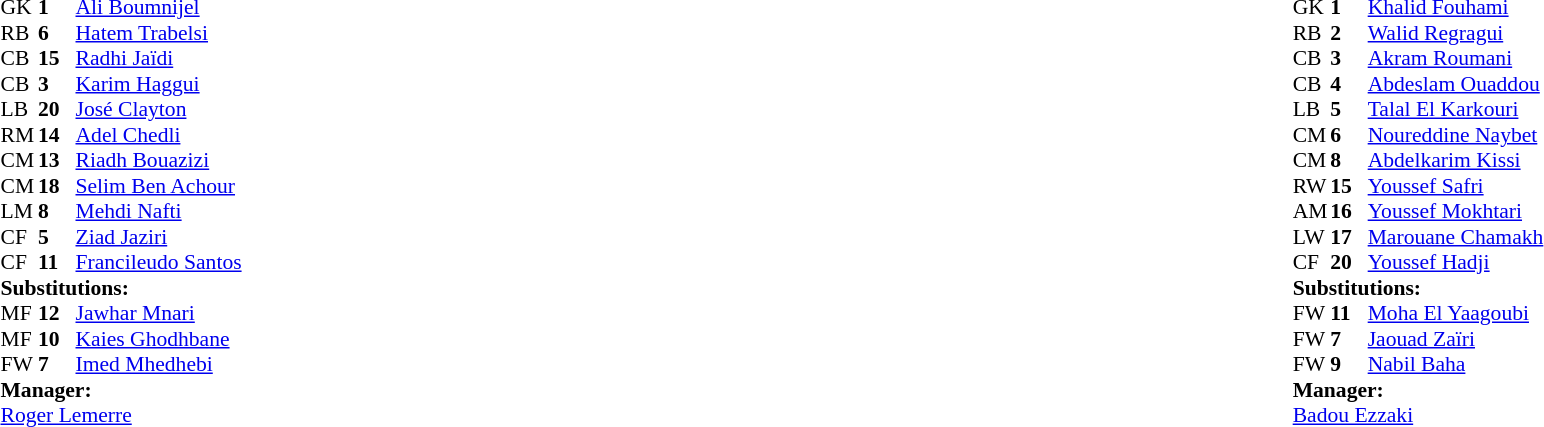<table width="100%">
<tr>
<td valign="top" width="40%"><br><table style="font-size:90%" cellspacing="0" cellpadding="0">
<tr>
<th width=25></th>
<th width=25></th>
</tr>
<tr>
<td>GK</td>
<td><strong>1</strong></td>
<td><a href='#'>Ali Boumnijel</a></td>
</tr>
<tr>
<td>RB</td>
<td><strong>6</strong></td>
<td><a href='#'>Hatem Trabelsi</a></td>
</tr>
<tr>
<td>CB</td>
<td><strong>15</strong></td>
<td><a href='#'>Radhi Jaïdi</a></td>
</tr>
<tr>
<td>CB</td>
<td><strong>3</strong></td>
<td><a href='#'>Karim Haggui</a></td>
</tr>
<tr>
<td>LB</td>
<td><strong>20</strong></td>
<td><a href='#'>José Clayton</a></td>
</tr>
<tr>
<td>RM</td>
<td><strong>14</strong></td>
<td><a href='#'>Adel Chedli</a></td>
</tr>
<tr>
<td>CM</td>
<td><strong>13</strong></td>
<td><a href='#'>Riadh Bouazizi</a></td>
</tr>
<tr>
<td>CM</td>
<td><strong>18</strong></td>
<td><a href='#'>Selim Ben Achour</a></td>
<td></td>
<td></td>
</tr>
<tr>
<td>LM</td>
<td><strong>8</strong></td>
<td><a href='#'>Mehdi Nafti</a></td>
<td></td>
<td></td>
</tr>
<tr>
<td>CF</td>
<td><strong>5</strong></td>
<td><a href='#'>Ziad Jaziri</a></td>
<td></td>
<td></td>
</tr>
<tr>
<td>CF</td>
<td><strong>11</strong></td>
<td><a href='#'>Francileudo Santos</a></td>
</tr>
<tr>
<td colspan=3><strong>Substitutions:</strong></td>
</tr>
<tr>
<td>MF</td>
<td><strong>12</strong></td>
<td><a href='#'>Jawhar Mnari</a></td>
<td></td>
<td></td>
</tr>
<tr>
<td>MF</td>
<td><strong>10</strong></td>
<td><a href='#'>Kaies Ghodhbane</a></td>
<td></td>
<td></td>
</tr>
<tr>
<td>FW</td>
<td><strong>7</strong></td>
<td><a href='#'>Imed Mhedhebi</a></td>
<td></td>
<td></td>
</tr>
<tr>
<td colspan=3><strong>Manager:</strong></td>
</tr>
<tr>
<td colspan=3> <a href='#'>Roger Lemerre</a></td>
</tr>
</table>
</td>
<td valign="top"></td>
<td valign="top" width="50%"><br><table style="font-size:90%; margin:auto" cellspacing="0" cellpadding="0">
<tr>
<th width=25></th>
<th width=25></th>
</tr>
<tr>
<td>GK</td>
<td><strong>1</strong></td>
<td><a href='#'>Khalid Fouhami</a></td>
</tr>
<tr>
<td>RB</td>
<td><strong>2</strong></td>
<td><a href='#'>Walid Regragui</a></td>
<td></td>
</tr>
<tr>
<td>CB</td>
<td><strong>3</strong></td>
<td><a href='#'>Akram Roumani</a></td>
<td></td>
<td></td>
</tr>
<tr>
<td>CB</td>
<td><strong>4</strong></td>
<td><a href='#'>Abdeslam Ouaddou</a></td>
</tr>
<tr>
<td>LB</td>
<td><strong>5</strong></td>
<td><a href='#'>Talal El Karkouri</a></td>
</tr>
<tr>
<td>CM</td>
<td><strong>6</strong></td>
<td><a href='#'>Noureddine Naybet</a></td>
<td></td>
</tr>
<tr>
<td>CM</td>
<td><strong>8</strong></td>
<td><a href='#'>Abdelkarim Kissi</a></td>
</tr>
<tr>
<td>RW</td>
<td><strong>15</strong></td>
<td><a href='#'>Youssef Safri</a></td>
<td></td>
<td></td>
</tr>
<tr>
<td>AM</td>
<td><strong>16</strong></td>
<td><a href='#'>Youssef Mokhtari</a></td>
</tr>
<tr>
<td>LW</td>
<td><strong>17</strong></td>
<td><a href='#'>Marouane Chamakh</a></td>
</tr>
<tr>
<td>CF</td>
<td><strong>20</strong></td>
<td><a href='#'>Youssef Hadji</a></td>
<td></td>
<td></td>
</tr>
<tr>
<td colspan=3><strong>Substitutions:</strong></td>
</tr>
<tr>
<td>FW</td>
<td><strong>11</strong></td>
<td><a href='#'>Moha El Yaagoubi</a></td>
<td></td>
<td></td>
</tr>
<tr>
<td>FW</td>
<td><strong>7</strong></td>
<td><a href='#'>Jaouad Zaïri</a></td>
<td></td>
<td></td>
</tr>
<tr>
<td>FW</td>
<td><strong>9</strong></td>
<td><a href='#'>Nabil Baha</a></td>
<td></td>
<td></td>
</tr>
<tr>
<td colspan=3><strong>Manager:</strong></td>
</tr>
<tr>
<td colspan=3><a href='#'>Badou Ezzaki</a></td>
</tr>
</table>
</td>
</tr>
</table>
